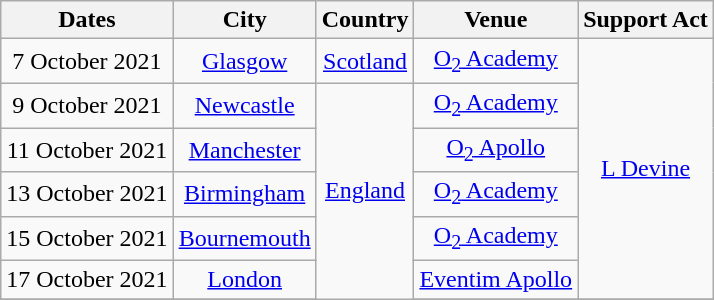<table class="wikitable" style="text-align:center;">
<tr>
<th colspan="1">Dates</th>
<th colspan="1">City</th>
<th colspan="1">Country</th>
<th colspan="1">Venue</th>
<th>Support Act</th>
</tr>
<tr>
<td>7 October 2021</td>
<td><a href='#'>Glasgow</a></td>
<td><a href='#'>Scotland</a></td>
<td><a href='#'>O<sub>2</sub> Academy</a></td>
<td rowspan="6"><a href='#'>L Devine</a></td>
</tr>
<tr>
<td>9 October 2021</td>
<td><a href='#'>Newcastle</a></td>
<td rowspan="6"><a href='#'>England</a></td>
<td><a href='#'>O<sub>2</sub> Academy</a></td>
</tr>
<tr>
<td>11 October 2021</td>
<td><a href='#'>Manchester</a></td>
<td><a href='#'>O<sub>2</sub> Apollo</a></td>
</tr>
<tr>
<td>13 October 2021</td>
<td><a href='#'>Birmingham</a></td>
<td><a href='#'>O<sub>2</sub> Academy</a></td>
</tr>
<tr>
<td>15 October 2021</td>
<td><a href='#'>Bournemouth</a></td>
<td><a href='#'>O<sub>2</sub> Academy</a></td>
</tr>
<tr>
<td>17 October 2021</td>
<td><a href='#'>London</a></td>
<td><a href='#'>Eventim Apollo</a></td>
</tr>
<tr>
</tr>
</table>
